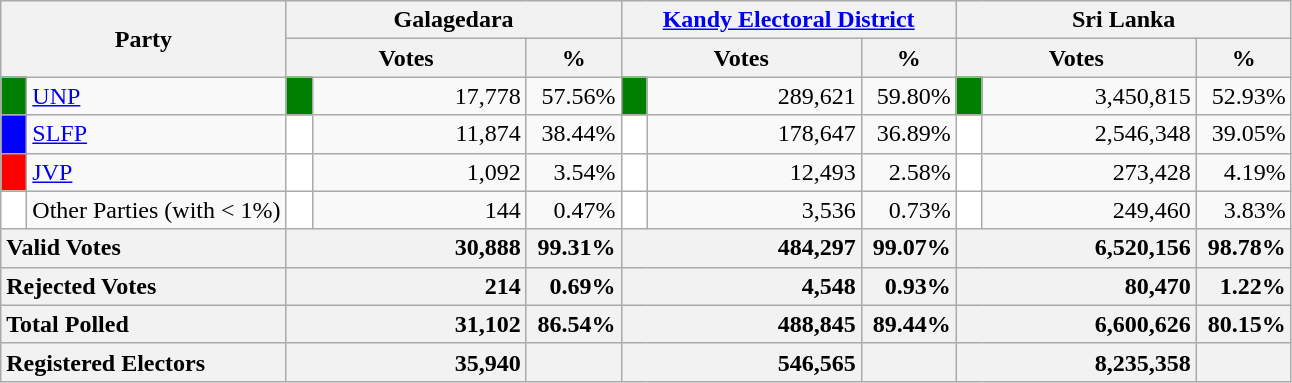<table class="wikitable">
<tr>
<th colspan="2" width="144px"rowspan="2">Party</th>
<th colspan="3" width="216px">Galagedara</th>
<th colspan="3" width="216px"><a href='#'>Kandy Electoral District</a></th>
<th colspan="3" width="216px">Sri Lanka</th>
</tr>
<tr>
<th colspan="2" width="144px">Votes</th>
<th>%</th>
<th colspan="2" width="144px">Votes</th>
<th>%</th>
<th colspan="2" width="144px">Votes</th>
<th>%</th>
</tr>
<tr>
<td style="background-color:green;" width="10px"></td>
<td style="text-align:left;"><a href='#'>UNP</a></td>
<td style="background-color:green;" width="10px"></td>
<td style="text-align:right;">17,778</td>
<td style="text-align:right;">57.56%</td>
<td style="background-color:green;" width="10px"></td>
<td style="text-align:right;">289,621</td>
<td style="text-align:right;">59.80%</td>
<td style="background-color:green;" width="10px"></td>
<td style="text-align:right;">3,450,815</td>
<td style="text-align:right;">52.93%</td>
</tr>
<tr>
<td style="background-color:blue;" width="10px"></td>
<td style="text-align:left;"><a href='#'>SLFP</a></td>
<td style="background-color:white;" width="10px"></td>
<td style="text-align:right;">11,874</td>
<td style="text-align:right;">38.44%</td>
<td style="background-color:white;" width="10px"></td>
<td style="text-align:right;">178,647</td>
<td style="text-align:right;">36.89%</td>
<td style="background-color:white;" width="10px"></td>
<td style="text-align:right;">2,546,348</td>
<td style="text-align:right;">39.05%</td>
</tr>
<tr>
<td style="background-color:red;" width="10px"></td>
<td style="text-align:left;"><a href='#'>JVP</a></td>
<td style="background-color:white;" width="10px"></td>
<td style="text-align:right;">1,092</td>
<td style="text-align:right;">3.54%</td>
<td style="background-color:white;" width="10px"></td>
<td style="text-align:right;">12,493</td>
<td style="text-align:right;">2.58%</td>
<td style="background-color:white;" width="10px"></td>
<td style="text-align:right;">273,428</td>
<td style="text-align:right;">4.19%</td>
</tr>
<tr>
<td style="background-color:white;" width="10px"></td>
<td style="text-align:left;">Other Parties (with < 1%)</td>
<td style="background-color:white;" width="10px"></td>
<td style="text-align:right;">144</td>
<td style="text-align:right;">0.47%</td>
<td style="background-color:white;" width="10px"></td>
<td style="text-align:right;">3,536</td>
<td style="text-align:right;">0.73%</td>
<td style="background-color:white;" width="10px"></td>
<td style="text-align:right;">249,460</td>
<td style="text-align:right;">3.83%</td>
</tr>
<tr>
<th colspan="2" width="144px"style="text-align:left;">Valid Votes</th>
<th style="text-align:right;"colspan="2" width="144px">30,888</th>
<th style="text-align:right;">99.31%</th>
<th style="text-align:right;"colspan="2" width="144px">484,297</th>
<th style="text-align:right;">99.07%</th>
<th style="text-align:right;"colspan="2" width="144px">6,520,156</th>
<th style="text-align:right;">98.78%</th>
</tr>
<tr>
<th colspan="2" width="144px"style="text-align:left;">Rejected Votes</th>
<th style="text-align:right;"colspan="2" width="144px">214</th>
<th style="text-align:right;">0.69%</th>
<th style="text-align:right;"colspan="2" width="144px">4,548</th>
<th style="text-align:right;">0.93%</th>
<th style="text-align:right;"colspan="2" width="144px">80,470</th>
<th style="text-align:right;">1.22%</th>
</tr>
<tr>
<th colspan="2" width="144px"style="text-align:left;">Total Polled</th>
<th style="text-align:right;"colspan="2" width="144px">31,102</th>
<th style="text-align:right;">86.54%</th>
<th style="text-align:right;"colspan="2" width="144px">488,845</th>
<th style="text-align:right;">89.44%</th>
<th style="text-align:right;"colspan="2" width="144px">6,600,626</th>
<th style="text-align:right;">80.15%</th>
</tr>
<tr>
<th colspan="2" width="144px"style="text-align:left;">Registered Electors</th>
<th style="text-align:right;"colspan="2" width="144px">35,940</th>
<th></th>
<th style="text-align:right;"colspan="2" width="144px">546,565</th>
<th></th>
<th style="text-align:right;"colspan="2" width="144px">8,235,358</th>
<th></th>
</tr>
</table>
